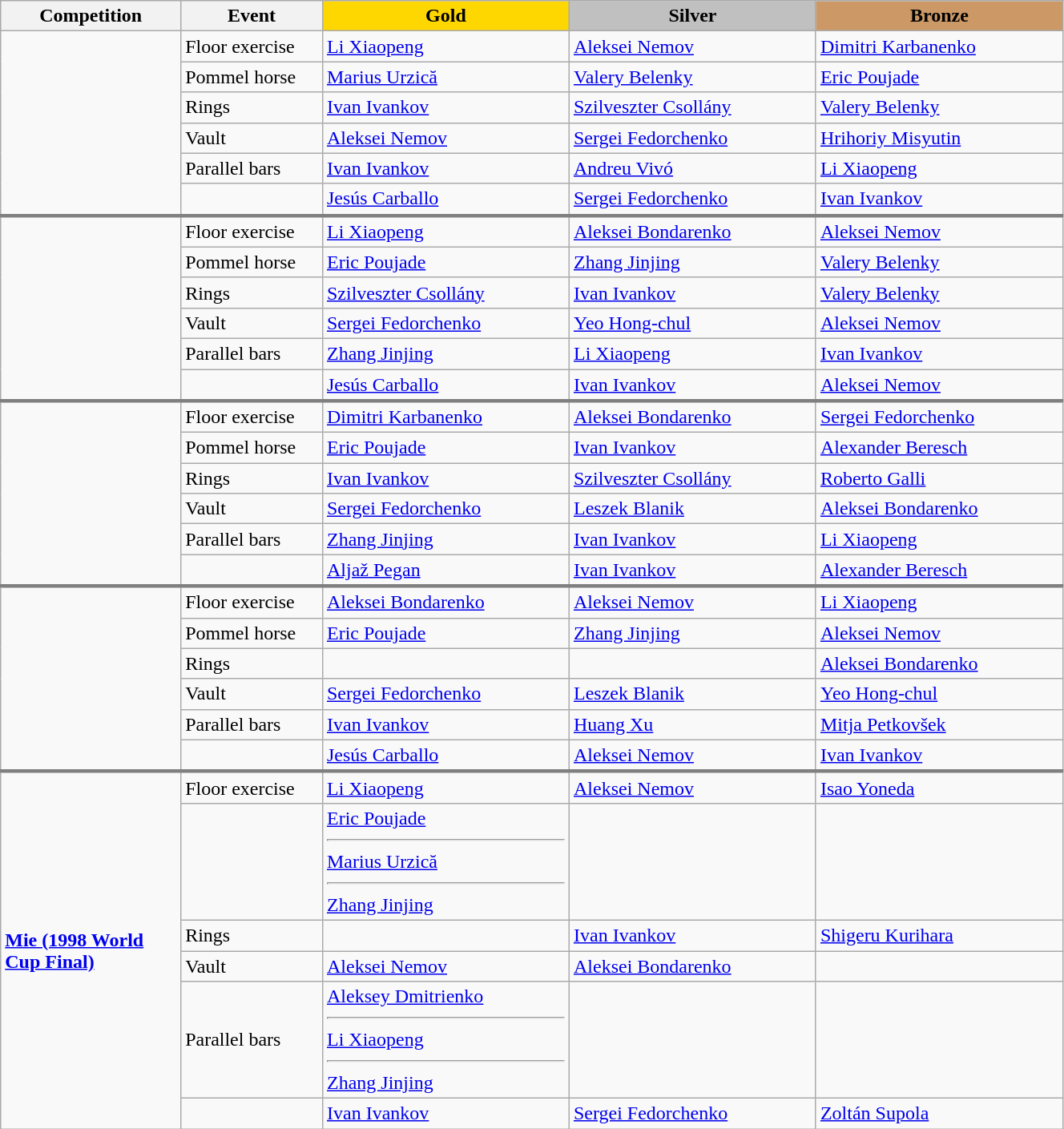<table class="wikitable" style="width:70%;">
<tr>
<th style="text-align:center; width:5%;">Competition</th>
<th style="text-align:center; width:5%;">Event</th>
<td style="text-align:center; width:10%; background:gold;"><strong>Gold</strong></td>
<td style="text-align:center; width:10%; background:silver;"><strong>Silver</strong></td>
<td style="text-align:center; width:10%; background:#c96;"><strong>Bronze</strong></td>
</tr>
<tr>
<td rowspan="6"></td>
<td>Floor exercise</td>
<td> <a href='#'>Li Xiaopeng</a></td>
<td> <a href='#'>Aleksei Nemov</a></td>
<td> <a href='#'>Dimitri Karbanenko</a></td>
</tr>
<tr>
<td>Pommel horse</td>
<td> <a href='#'>Marius Urzică</a></td>
<td> <a href='#'>Valery Belenky</a></td>
<td> <a href='#'>Eric Poujade</a></td>
</tr>
<tr>
<td>Rings</td>
<td> <a href='#'>Ivan Ivankov</a></td>
<td> <a href='#'>Szilveszter Csollány</a></td>
<td> <a href='#'>Valery Belenky</a></td>
</tr>
<tr>
<td>Vault</td>
<td> <a href='#'>Aleksei Nemov</a></td>
<td> <a href='#'>Sergei Fedorchenko</a></td>
<td> <a href='#'>Hrihoriy Misyutin</a></td>
</tr>
<tr>
<td>Parallel bars</td>
<td> <a href='#'>Ivan Ivankov</a></td>
<td> <a href='#'>Andreu Vivó</a></td>
<td> <a href='#'>Li Xiaopeng</a></td>
</tr>
<tr>
<td></td>
<td> <a href='#'>Jesús Carballo</a></td>
<td> <a href='#'>Sergei Fedorchenko</a></td>
<td> <a href='#'>Ivan Ivankov</a></td>
</tr>
<tr style="border-top: 3px solid grey;">
<td rowspan="6"></td>
<td>Floor exercise</td>
<td> <a href='#'>Li Xiaopeng</a></td>
<td> <a href='#'>Aleksei Bondarenko</a></td>
<td> <a href='#'>Aleksei Nemov</a></td>
</tr>
<tr>
<td>Pommel horse</td>
<td> <a href='#'>Eric Poujade</a></td>
<td> <a href='#'>Zhang Jinjing</a></td>
<td> <a href='#'>Valery Belenky</a></td>
</tr>
<tr>
<td>Rings</td>
<td> <a href='#'>Szilveszter Csollány</a></td>
<td> <a href='#'>Ivan Ivankov</a></td>
<td> <a href='#'>Valery Belenky</a></td>
</tr>
<tr>
<td>Vault</td>
<td> <a href='#'>Sergei Fedorchenko</a></td>
<td> <a href='#'>Yeo Hong-chul</a></td>
<td> <a href='#'>Aleksei Nemov</a></td>
</tr>
<tr>
<td>Parallel bars</td>
<td> <a href='#'>Zhang Jinjing</a></td>
<td> <a href='#'>Li Xiaopeng</a></td>
<td> <a href='#'>Ivan Ivankov</a></td>
</tr>
<tr>
<td></td>
<td> <a href='#'>Jesús Carballo</a></td>
<td> <a href='#'>Ivan Ivankov</a></td>
<td> <a href='#'>Aleksei Nemov</a></td>
</tr>
<tr style="border-top: 3px solid grey;">
<td rowspan="6"></td>
<td>Floor exercise</td>
<td> <a href='#'>Dimitri Karbanenko</a></td>
<td> <a href='#'>Aleksei Bondarenko</a></td>
<td> <a href='#'>Sergei Fedorchenko</a></td>
</tr>
<tr>
<td>Pommel horse</td>
<td> <a href='#'>Eric Poujade</a></td>
<td> <a href='#'>Ivan Ivankov</a></td>
<td> <a href='#'>Alexander Beresch</a></td>
</tr>
<tr>
<td>Rings</td>
<td> <a href='#'>Ivan Ivankov</a></td>
<td> <a href='#'>Szilveszter Csollány</a></td>
<td> <a href='#'>Roberto Galli</a></td>
</tr>
<tr>
<td>Vault</td>
<td> <a href='#'>Sergei Fedorchenko</a></td>
<td> <a href='#'>Leszek Blanik</a></td>
<td> <a href='#'>Aleksei Bondarenko</a></td>
</tr>
<tr>
<td>Parallel bars</td>
<td> <a href='#'>Zhang Jinjing</a></td>
<td> <a href='#'>Ivan Ivankov</a></td>
<td> <a href='#'>Li Xiaopeng</a></td>
</tr>
<tr>
<td></td>
<td> <a href='#'>Aljaž Pegan</a></td>
<td> <a href='#'>Ivan Ivankov</a></td>
<td> <a href='#'>Alexander Beresch</a></td>
</tr>
<tr style="border-top: 3px solid grey;">
<td rowspan="6"></td>
<td>Floor exercise</td>
<td> <a href='#'>Aleksei Bondarenko</a></td>
<td> <a href='#'>Aleksei Nemov</a></td>
<td> <a href='#'>Li Xiaopeng</a></td>
</tr>
<tr>
<td>Pommel horse</td>
<td> <a href='#'>Eric Poujade</a></td>
<td> <a href='#'>Zhang Jinjing</a></td>
<td> <a href='#'>Aleksei Nemov</a></td>
</tr>
<tr>
<td>Rings</td>
<td></td>
<td></td>
<td> <a href='#'>Aleksei Bondarenko</a></td>
</tr>
<tr>
<td>Vault</td>
<td> <a href='#'>Sergei Fedorchenko</a></td>
<td> <a href='#'>Leszek Blanik</a></td>
<td> <a href='#'>Yeo Hong-chul</a></td>
</tr>
<tr>
<td>Parallel bars</td>
<td> <a href='#'>Ivan Ivankov</a></td>
<td> <a href='#'>Huang Xu</a></td>
<td> <a href='#'>Mitja Petkovšek</a></td>
</tr>
<tr>
<td></td>
<td> <a href='#'>Jesús Carballo</a></td>
<td> <a href='#'>Aleksei Nemov</a></td>
<td> <a href='#'>Ivan Ivankov</a></td>
</tr>
<tr style="border-top: 3px solid grey;">
<td rowspan="6"><strong><a href='#'>Mie (1998 World Cup Final)</a></strong> </td>
<td>Floor exercise</td>
<td> <a href='#'>Li Xiaopeng</a></td>
<td> <a href='#'>Aleksei Nemov</a></td>
<td> <a href='#'>Isao Yoneda</a></td>
</tr>
<tr>
<td></td>
<td> <a href='#'>Eric Poujade</a><hr> <a href='#'>Marius Urzică</a><hr> <a href='#'>Zhang Jinjing</a></td>
<td></td>
<td></td>
</tr>
<tr>
<td>Rings</td>
<td></td>
<td> <a href='#'>Ivan Ivankov</a></td>
<td> <a href='#'>Shigeru Kurihara</a></td>
</tr>
<tr>
<td>Vault</td>
<td> <a href='#'>Aleksei Nemov</a></td>
<td> <a href='#'>Aleksei Bondarenko</a></td>
<td></td>
</tr>
<tr>
<td>Parallel bars</td>
<td> <a href='#'>Aleksey Dmitrienko</a><hr> <a href='#'>Li Xiaopeng</a><hr> <a href='#'>Zhang Jinjing</a></td>
<td></td>
<td></td>
</tr>
<tr>
<td></td>
<td> <a href='#'>Ivan Ivankov</a></td>
<td> <a href='#'>Sergei Fedorchenko</a></td>
<td> <a href='#'>Zoltán Supola</a></td>
</tr>
</table>
